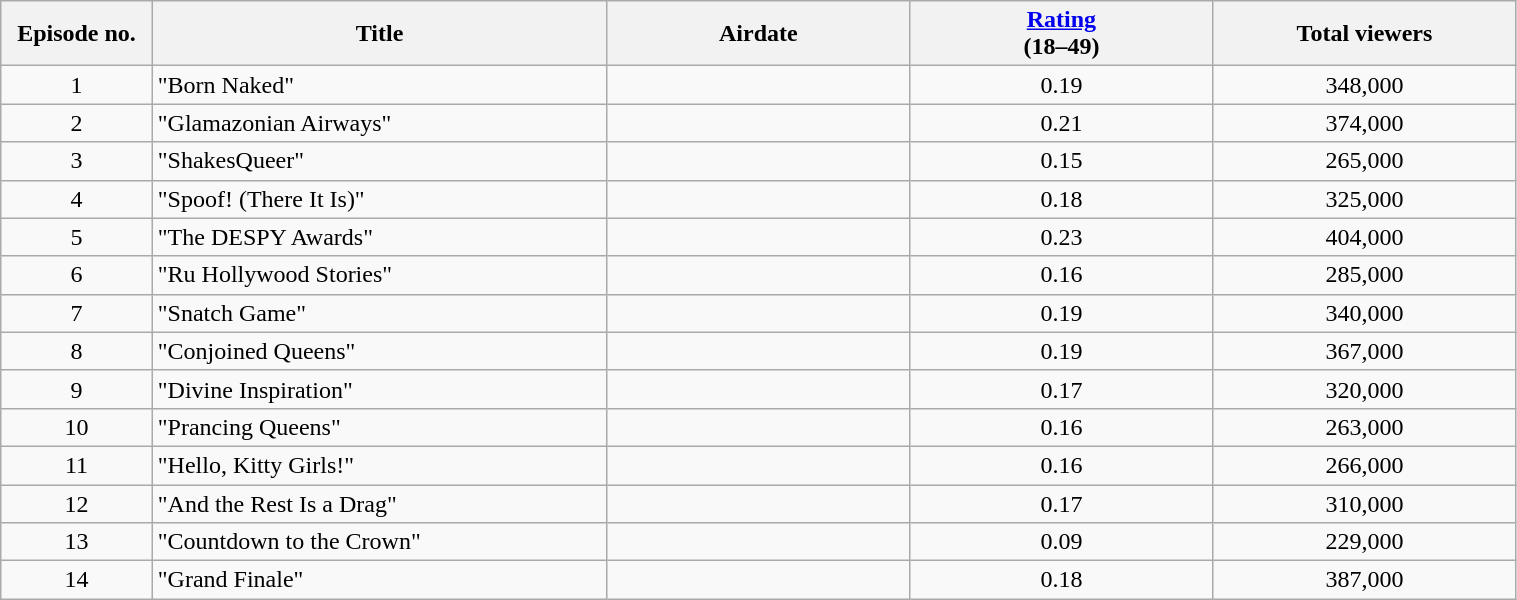<table class="wikitable sortable" style="text-align:center; width:80%">
<tr>
<th style="text-align:center; width:10%">Episode no.</th>
<th style="width:30%">Title</th>
<th style="width:20%">Airdate</th>
<th data-sort-type="number" style="text-align:center; width:20%"><a href='#'>Rating</a><br>(18–49)</th>
<th data-sort-type="number" style="text-align:center; width:20%">Total viewers<br></th>
</tr>
<tr>
<td>1</td>
<td style="text-align:left;">"Born Naked"</td>
<td style="text-align:left;"></td>
<td style="text-align:center;">0.19</td>
<td style="text-align:center;">348,000</td>
</tr>
<tr>
<td>2</td>
<td style="text-align:left;">"Glamazonian Airways"</td>
<td style="text-align:left;"></td>
<td style="text-align:center;">0.21</td>
<td style="text-align:center;">374,000</td>
</tr>
<tr>
<td>3</td>
<td style="text-align:left;">"ShakesQueer"</td>
<td style="text-align:left;"></td>
<td style="text-align:center;">0.15</td>
<td style="text-align:center;">265,000</td>
</tr>
<tr>
<td>4</td>
<td style="text-align:left;">"Spoof! (There It Is)"</td>
<td style="text-align:left;"></td>
<td style="text-align:center;">0.18</td>
<td style="text-align:center;">325,000</td>
</tr>
<tr>
<td>5</td>
<td style="text-align:left;">"The DESPY Awards"</td>
<td style="text-align:left;"></td>
<td style="text-align:center; ">0.23</td>
<td style="text-align:center; ">404,000</td>
</tr>
<tr>
<td>6</td>
<td style="text-align:left;">"Ru Hollywood Stories"</td>
<td style="text-align:left;"></td>
<td style="text-align:center;">0.16</td>
<td style="text-align:center;">285,000</td>
</tr>
<tr>
<td>7</td>
<td style="text-align:left;">"Snatch Game"</td>
<td style="text-align:left;"></td>
<td style="text-align:center; ">0.19</td>
<td style="text-align:center;">340,000</td>
</tr>
<tr>
<td>8</td>
<td style="text-align:left;">"Conjoined Queens"</td>
<td style="text-align:left;"></td>
<td style="text-align:center;">0.19</td>
<td style="text-align:center;">367,000</td>
</tr>
<tr>
<td>9</td>
<td style="text-align:left;">"Divine Inspiration"</td>
<td style="text-align:left;"></td>
<td style="text-align:center;">0.17</td>
<td style="text-align:center;">320,000</td>
</tr>
<tr>
<td>10</td>
<td style="text-align:left;">"Prancing Queens"</td>
<td style="text-align:left;"></td>
<td style="text-align:center; color;">0.16</td>
<td style="text-align:center; color;">263,000</td>
</tr>
<tr>
<td>11</td>
<td style="text-align:left;">"Hello, Kitty Girls!"</td>
<td style="text-align:left;"></td>
<td style="text-align:center; color:">0.16</td>
<td style="text-align:center; color:">266,000</td>
</tr>
<tr>
<td>12</td>
<td style="text-align:left;">"And the Rest Is a Drag"</td>
<td style="text-align:left;"></td>
<td style="text-align:center; color:">0.17</td>
<td style="text-align:center; color:">310,000</td>
</tr>
<tr>
<td>13</td>
<td style="text-align:left;">"Countdown to the Crown"</td>
<td style="text-align:left;"></td>
<td style="text-align:center; color:">0.09</td>
<td style="text-align:center; color:">229,000</td>
</tr>
<tr>
<td>14</td>
<td style="text-align:left;">"Grand Finale"</td>
<td style="text-align:left;"></td>
<td style="text-align:center; color:">0.18</td>
<td style="text-align:center; color:">387,000</td>
</tr>
</table>
